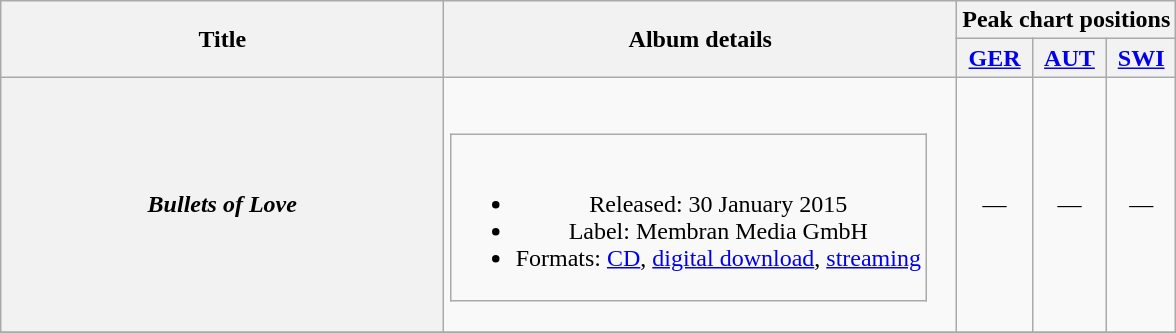<table class="wikitable plainrowheaders" style="text-align:center;">
<tr>
<th rowspan="2" scope="col" style="width:18em;">Title</th>
<th rowspan="2" scope="col">Album details</th>
<th colspan="3" scope="col">Peak chart positions</th>
</tr>
<tr>
<th><a href='#'>GER</a></th>
<th><a href='#'>AUT</a></th>
<th><a href='#'>SWI</a></th>
</tr>
<tr>
<th scope="row"><em>Bullets of Love</em></th>
<td><br><table class="wikitable plainrowheaders" style="text-align:center;">
<tr>
<td><br><ul><li>Released: 30 January 2015</li><li>Label: Membran Media GmbH</li><li>Formats: <a href='#'>CD</a>, <a href='#'>digital download</a>, <a href='#'>streaming</a></li></ul></td>
</tr>
</table>
</td>
<td>—</td>
<td>—</td>
<td>—</td>
</tr>
<tr>
</tr>
</table>
